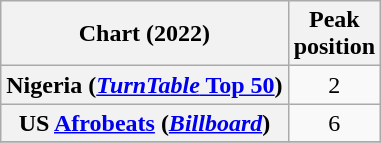<table class="wikitable sortable plainrowheaders">
<tr>
<th scope="col">Chart (2022)</th>
<th scope="col">Peak<br>position</th>
</tr>
<tr>
<th scope="row">Nigeria (<a href='#'><em>TurnTable</em> Top 50</a>)</th>
<td align=center>2</td>
</tr>
<tr>
<th scope="row">US <a href='#'>Afrobeats</a> (<a href='#'><em>Billboard</em></a>)</th>
<td align=center>6</td>
</tr>
<tr>
</tr>
</table>
